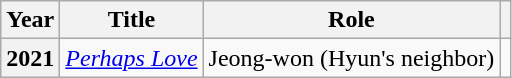<table class="wikitable plainrowheaders">
<tr>
<th scope="col">Year</th>
<th scope="col">Title</th>
<th scope="col">Role</th>
<th scope="col" class="unsortable"></th>
</tr>
<tr>
<th scope="row">2021</th>
<td><em><a href='#'>Perhaps Love</a></em></td>
<td>Jeong-won (Hyun's neighbor)</td>
<td style="text-align:center"></td>
</tr>
</table>
